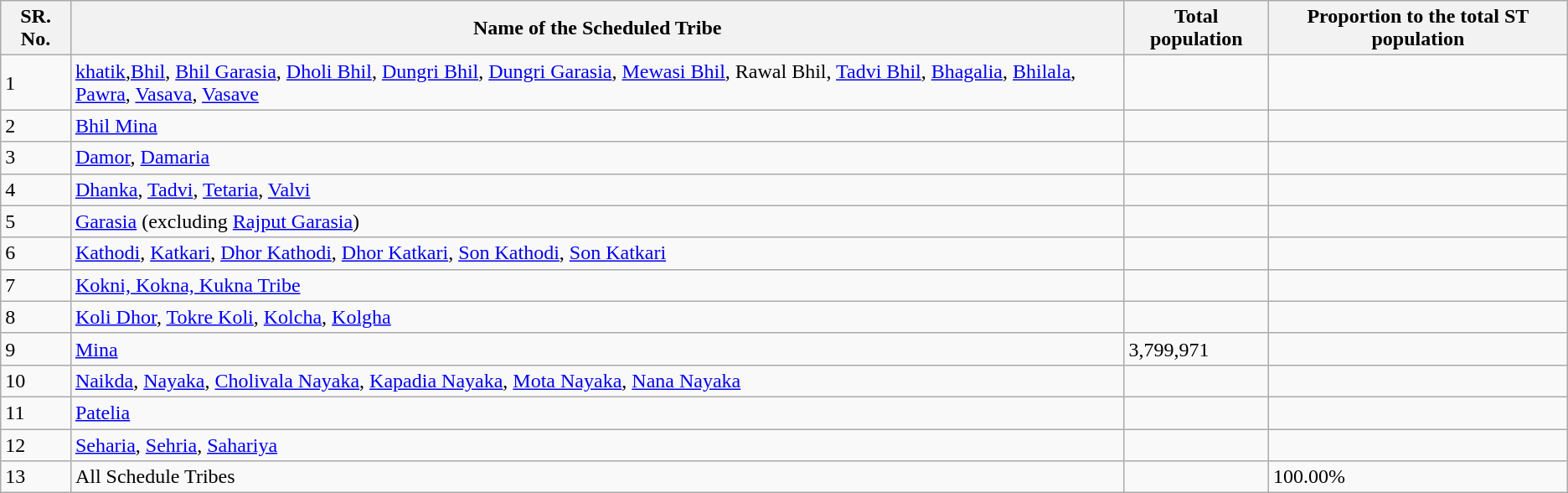<table class="wikitable">
<tr>
<th>SR. No.</th>
<th>Name of the Scheduled Tribe</th>
<th>Total population</th>
<th>Proportion to the total ST population</th>
</tr>
<tr>
<td>1</td>
<td><a href='#'>khatik</a>,<a href='#'>Bhil</a>, <a href='#'>Bhil Garasia</a>, <a href='#'>Dholi Bhil</a>, <a href='#'>Dungri Bhil</a>, <a href='#'>Dungri Garasia</a>, <a href='#'>Mewasi Bhil</a>, Rawal Bhil, <a href='#'>Tadvi Bhil</a>, <a href='#'>Bhagalia</a>, <a href='#'>Bhilala</a>, <a href='#'>Pawra</a>, <a href='#'>Vasava</a>, <a href='#'>Vasave</a></td>
<td></td>
<td></td>
</tr>
<tr>
<td>2</td>
<td><a href='#'>Bhil Mina</a></td>
<td></td>
<td></td>
</tr>
<tr>
<td>3</td>
<td><a href='#'>Damor</a>, <a href='#'>Damaria</a></td>
<td></td>
<td></td>
</tr>
<tr>
<td>4</td>
<td><a href='#'>Dhanka</a>, <a href='#'>Tadvi</a>, <a href='#'>Tetaria</a>, <a href='#'>Valvi</a></td>
<td></td>
<td></td>
</tr>
<tr>
<td>5</td>
<td><a href='#'>Garasia</a> (excluding <a href='#'>Rajput Garasia</a>)</td>
<td></td>
<td></td>
</tr>
<tr>
<td>6</td>
<td><a href='#'>Kathodi</a>, <a href='#'>Katkari</a>, <a href='#'>Dhor Kathodi</a>, <a href='#'>Dhor Katkari</a>, <a href='#'>Son Kathodi</a>, <a href='#'>Son Katkari</a></td>
<td></td>
<td></td>
</tr>
<tr>
<td>7</td>
<td><a href='#'>Kokni, Kokna, Kukna Tribe</a></td>
<td></td>
<td></td>
</tr>
<tr>
<td>8</td>
<td><a href='#'>Koli Dhor</a>, <a href='#'>Tokre Koli</a>, <a href='#'>Kolcha</a>, <a href='#'>Kolgha</a></td>
<td></td>
<td></td>
</tr>
<tr>
<td>9</td>
<td><a href='#'>Mina</a></td>
<td>3,799,971</td>
<td></td>
</tr>
<tr>
<td>10</td>
<td><a href='#'>Naikda</a>, <a href='#'>Nayaka</a>, <a href='#'>Cholivala Nayaka</a>, <a href='#'>Kapadia Nayaka</a>, <a href='#'>Mota Nayaka</a>, <a href='#'>Nana Nayaka</a></td>
<td></td>
<td></td>
</tr>
<tr>
<td>11</td>
<td><a href='#'>Patelia</a></td>
<td></td>
<td></td>
</tr>
<tr>
<td>12</td>
<td><a href='#'>Seharia</a>, <a href='#'>Sehria</a>, <a href='#'>Sahariya</a></td>
<td></td>
<td></td>
</tr>
<tr>
<td>13</td>
<td>All Schedule Tribes</td>
<td></td>
<td>100.00%</td>
</tr>
</table>
